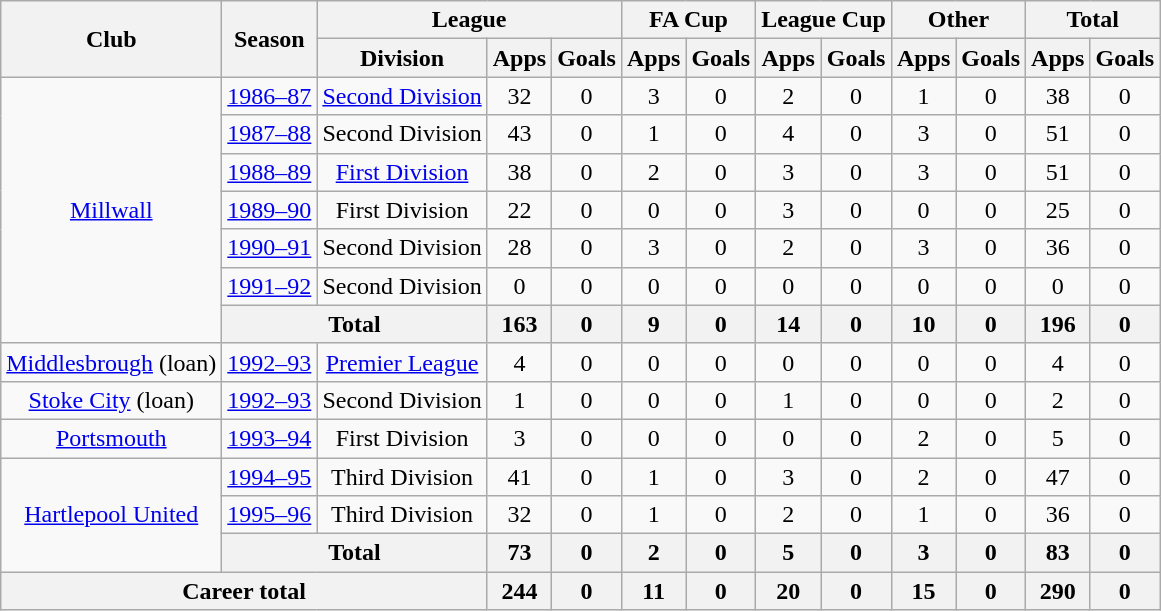<table class="wikitable" style="text-align:center">
<tr>
<th rowspan="2">Club</th>
<th rowspan="2">Season</th>
<th colspan="3">League</th>
<th colspan="2">FA Cup</th>
<th colspan="2">League Cup</th>
<th colspan="2">Other</th>
<th colspan="2">Total</th>
</tr>
<tr>
<th>Division</th>
<th>Apps</th>
<th>Goals</th>
<th>Apps</th>
<th>Goals</th>
<th>Apps</th>
<th>Goals</th>
<th>Apps</th>
<th>Goals</th>
<th>Apps</th>
<th>Goals</th>
</tr>
<tr>
<td rowspan="7"><a href='#'>Millwall</a></td>
<td><a href='#'>1986–87</a></td>
<td><a href='#'>Second Division</a></td>
<td>32</td>
<td>0</td>
<td>3</td>
<td>0</td>
<td>2</td>
<td>0</td>
<td>1</td>
<td>0</td>
<td>38</td>
<td>0</td>
</tr>
<tr>
<td><a href='#'>1987–88</a></td>
<td>Second Division</td>
<td>43</td>
<td>0</td>
<td>1</td>
<td>0</td>
<td>4</td>
<td>0</td>
<td>3</td>
<td>0</td>
<td>51</td>
<td>0</td>
</tr>
<tr>
<td><a href='#'>1988–89</a></td>
<td><a href='#'>First Division</a></td>
<td>38</td>
<td>0</td>
<td>2</td>
<td>0</td>
<td>3</td>
<td>0</td>
<td>3</td>
<td>0</td>
<td>51</td>
<td>0</td>
</tr>
<tr>
<td><a href='#'>1989–90</a></td>
<td>First Division</td>
<td>22</td>
<td>0</td>
<td>0</td>
<td>0</td>
<td>3</td>
<td>0</td>
<td>0</td>
<td>0</td>
<td>25</td>
<td>0</td>
</tr>
<tr>
<td><a href='#'>1990–91</a></td>
<td>Second Division</td>
<td>28</td>
<td>0</td>
<td>3</td>
<td>0</td>
<td>2</td>
<td>0</td>
<td>3</td>
<td>0</td>
<td>36</td>
<td>0</td>
</tr>
<tr>
<td><a href='#'>1991–92</a></td>
<td>Second Division</td>
<td>0</td>
<td>0</td>
<td>0</td>
<td>0</td>
<td>0</td>
<td>0</td>
<td>0</td>
<td>0</td>
<td>0</td>
<td>0</td>
</tr>
<tr>
<th colspan="2">Total</th>
<th>163</th>
<th>0</th>
<th>9</th>
<th>0</th>
<th>14</th>
<th>0</th>
<th>10</th>
<th>0</th>
<th>196</th>
<th>0</th>
</tr>
<tr>
<td><a href='#'>Middlesbrough</a> (loan)</td>
<td><a href='#'>1992–93</a></td>
<td><a href='#'>Premier League</a></td>
<td>4</td>
<td>0</td>
<td>0</td>
<td>0</td>
<td>0</td>
<td>0</td>
<td>0</td>
<td>0</td>
<td>4</td>
<td>0</td>
</tr>
<tr>
<td><a href='#'>Stoke City</a> (loan)</td>
<td><a href='#'>1992–93</a></td>
<td>Second Division</td>
<td>1</td>
<td>0</td>
<td>0</td>
<td>0</td>
<td>1</td>
<td>0</td>
<td>0</td>
<td>0</td>
<td>2</td>
<td>0</td>
</tr>
<tr>
<td><a href='#'>Portsmouth</a></td>
<td><a href='#'>1993–94</a></td>
<td>First Division</td>
<td>3</td>
<td>0</td>
<td>0</td>
<td>0</td>
<td>0</td>
<td>0</td>
<td>2</td>
<td>0</td>
<td>5</td>
<td>0</td>
</tr>
<tr>
<td rowspan="3"><a href='#'>Hartlepool United</a></td>
<td><a href='#'>1994–95</a></td>
<td>Third Division</td>
<td>41</td>
<td>0</td>
<td>1</td>
<td>0</td>
<td>3</td>
<td>0</td>
<td>2</td>
<td>0</td>
<td>47</td>
<td>0</td>
</tr>
<tr>
<td><a href='#'>1995–96</a></td>
<td>Third Division</td>
<td>32</td>
<td>0</td>
<td>1</td>
<td>0</td>
<td>2</td>
<td>0</td>
<td>1</td>
<td>0</td>
<td>36</td>
<td>0</td>
</tr>
<tr>
<th colspan="2">Total</th>
<th>73</th>
<th>0</th>
<th>2</th>
<th>0</th>
<th>5</th>
<th>0</th>
<th>3</th>
<th>0</th>
<th>83</th>
<th>0</th>
</tr>
<tr>
<th colspan="3">Career total</th>
<th>244</th>
<th>0</th>
<th>11</th>
<th>0</th>
<th>20</th>
<th>0</th>
<th>15</th>
<th>0</th>
<th>290</th>
<th>0</th>
</tr>
</table>
